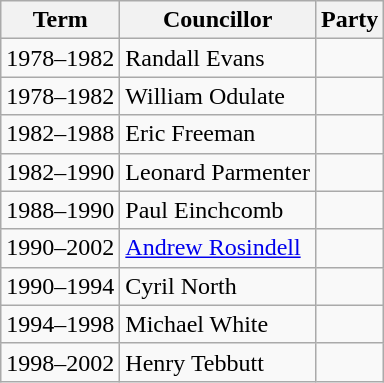<table class="wikitable">
<tr>
<th>Term</th>
<th>Councillor</th>
<th colspan=2>Party</th>
</tr>
<tr>
<td>1978–1982</td>
<td>Randall Evans</td>
<td></td>
</tr>
<tr>
<td>1978–1982</td>
<td>William Odulate</td>
<td></td>
</tr>
<tr>
<td>1982–1988</td>
<td>Eric Freeman</td>
<td></td>
</tr>
<tr>
<td>1982–1990</td>
<td>Leonard Parmenter</td>
<td></td>
</tr>
<tr>
<td>1988–1990</td>
<td>Paul Einchcomb</td>
<td></td>
</tr>
<tr>
<td>1990–2002</td>
<td><a href='#'>Andrew Rosindell</a></td>
<td></td>
</tr>
<tr>
<td>1990–1994</td>
<td>Cyril North</td>
<td></td>
</tr>
<tr>
<td>1994–1998</td>
<td>Michael White</td>
<td></td>
</tr>
<tr>
<td>1998–2002</td>
<td>Henry Tebbutt</td>
<td></td>
</tr>
</table>
